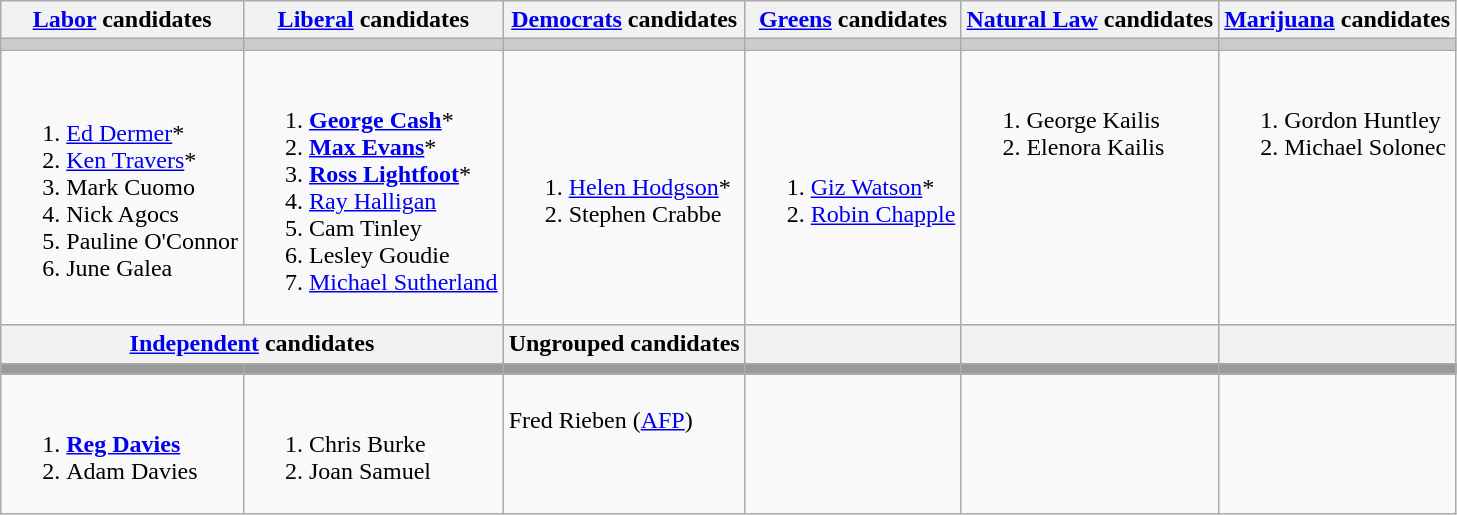<table class="wikitable">
<tr>
<th><a href='#'>Labor</a> candidates</th>
<th><a href='#'>Liberal</a> candidates</th>
<th><a href='#'>Democrats</a> candidates</th>
<th><a href='#'>Greens</a> candidates</th>
<th><a href='#'>Natural Law</a> candidates</th>
<th><a href='#'>Marijuana</a> candidates</th>
</tr>
<tr bgcolor="#cccccc">
<td></td>
<td></td>
<td></td>
<td></td>
<td></td>
<td></td>
</tr>
<tr>
<td><br><ol><li><a href='#'>Ed Dermer</a>*</li><li><a href='#'>Ken Travers</a>*</li><li>Mark Cuomo</li><li>Nick Agocs</li><li>Pauline O'Connor</li><li>June Galea</li></ol></td>
<td><br><ol><li><strong><a href='#'>George Cash</a></strong>*</li><li><strong><a href='#'>Max Evans</a></strong>*</li><li><strong><a href='#'>Ross Lightfoot</a></strong>*</li><li><a href='#'>Ray Halligan</a></li><li>Cam Tinley</li><li>Lesley Goudie</li><li><a href='#'>Michael Sutherland</a></li></ol></td>
<td><br><ol><li><a href='#'>Helen Hodgson</a>*</li><li>Stephen Crabbe</li></ol></td>
<td><br><ol><li><a href='#'>Giz Watson</a>*</li><li><a href='#'>Robin Chapple</a></li></ol></td>
<td valign=top><br><ol><li>George Kailis</li><li>Elenora Kailis</li></ol></td>
<td valign=top><br><ol><li>Gordon Huntley</li><li>Michael Solonec</li></ol></td>
</tr>
<tr bgcolor="#cccccc">
<th colspan="2"><a href='#'>Independent</a> candidates</th>
<th>Ungrouped candidates</th>
<th></th>
<th></th>
<th></th>
</tr>
<tr bgcolor="#999999">
<td bgcolor="#999999"></td>
<td bgcolor="#999999"></td>
<td bgcolor="#999999"></td>
<td bgcolor="#999999"></td>
<td bgcolor="#999999"></td>
<td bgcolor="#999999"></td>
</tr>
<tr>
<td valign=top><br><ol><li><strong><a href='#'>Reg Davies</a></strong></li><li>Adam Davies</li></ol></td>
<td valign=top><br><ol><li>Chris Burke</li><li>Joan Samuel</li></ol></td>
<td valign=top><br>Fred Rieben (<a href='#'>AFP</a>)</td>
<td valign=top></td>
<td valign=top></td>
<td valign=top></td>
</tr>
</table>
